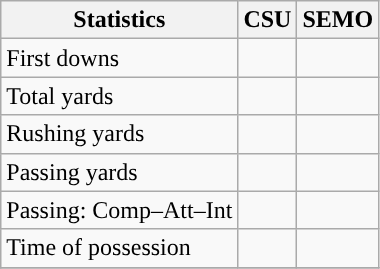<table class="wikitable" style="float: left;">
<tr>
<th>Statistics</th>
<th>CSU</th>
<th>SEMO</th>
</tr>
<tr>
<td>First downs</td>
<td></td>
<td></td>
</tr>
<tr>
<td>Total yards</td>
<td></td>
<td></td>
</tr>
<tr>
<td>Rushing yards</td>
<td></td>
<td></td>
</tr>
<tr>
<td>Passing yards</td>
<td></td>
<td></td>
</tr>
<tr>
<td>Passing: Comp–Att–Int</td>
<td></td>
<td></td>
</tr>
<tr>
<td>Time of possession</td>
<td></td>
<td></td>
</tr>
<tr>
</tr>
</table>
